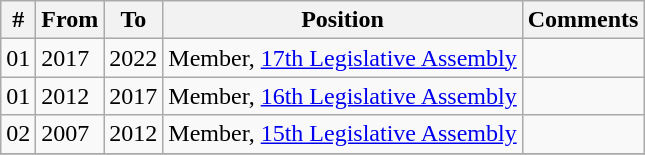<table class="wikitable sortable">
<tr>
<th>#</th>
<th>From</th>
<th>To</th>
<th>Position</th>
<th>Comments</th>
</tr>
<tr>
<td>01</td>
<td>2017</td>
<td>2022</td>
<td>Member, <a href='#'>17th Legislative Assembly</a></td>
<td></td>
</tr>
<tr>
<td>01</td>
<td>2012</td>
<td>2017</td>
<td>Member, <a href='#'>16th Legislative Assembly</a></td>
<td></td>
</tr>
<tr>
<td>02</td>
<td>2007</td>
<td>2012</td>
<td>Member, <a href='#'>15th Legislative Assembly</a></td>
<td></td>
</tr>
<tr>
</tr>
</table>
